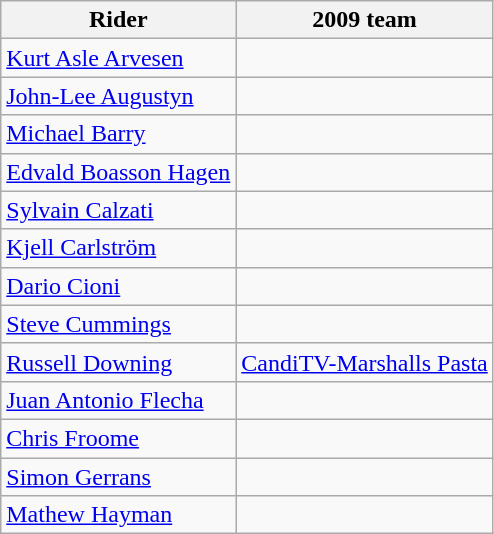<table class="wikitable">
<tr>
<th>Rider</th>
<th>2009 team</th>
</tr>
<tr>
<td><a href='#'>Kurt Asle Arvesen</a></td>
<td></td>
</tr>
<tr>
<td><a href='#'>John-Lee Augustyn</a></td>
<td></td>
</tr>
<tr>
<td><a href='#'>Michael Barry</a></td>
<td></td>
</tr>
<tr>
<td><a href='#'>Edvald Boasson Hagen</a></td>
<td></td>
</tr>
<tr>
<td><a href='#'>Sylvain Calzati</a></td>
<td></td>
</tr>
<tr>
<td><a href='#'>Kjell Carlström</a></td>
<td></td>
</tr>
<tr>
<td><a href='#'>Dario Cioni</a></td>
<td></td>
</tr>
<tr>
<td><a href='#'>Steve Cummings</a></td>
<td></td>
</tr>
<tr>
<td><a href='#'>Russell Downing</a></td>
<td><a href='#'>CandiTV-Marshalls Pasta</a></td>
</tr>
<tr>
<td><a href='#'>Juan Antonio Flecha</a></td>
<td></td>
</tr>
<tr>
<td><a href='#'>Chris Froome</a></td>
<td></td>
</tr>
<tr>
<td><a href='#'>Simon Gerrans</a></td>
<td></td>
</tr>
<tr>
<td><a href='#'>Mathew Hayman</a></td>
<td></td>
</tr>
</table>
